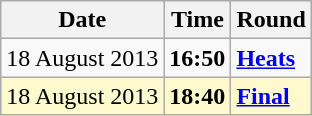<table class="wikitable">
<tr>
<th>Date</th>
<th>Time</th>
<th>Round</th>
</tr>
<tr>
<td>18 August 2013</td>
<td><strong>16:50</strong></td>
<td><strong><a href='#'>Heats</a></strong></td>
</tr>
<tr style=background:lemonchiffon>
<td>18 August 2013</td>
<td><strong>18:40</strong></td>
<td><strong><a href='#'>Final</a></strong></td>
</tr>
</table>
